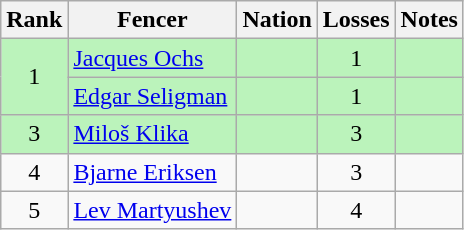<table class="wikitable sortable" style="text-align:center">
<tr>
<th>Rank</th>
<th>Fencer</th>
<th>Nation</th>
<th>Losses</th>
<th>Notes</th>
</tr>
<tr bgcolor=bbf3bb>
<td rowspan=2>1</td>
<td align=left><a href='#'>Jacques Ochs</a></td>
<td align=left></td>
<td>1</td>
<td></td>
</tr>
<tr bgcolor=bbf3bb>
<td align=left><a href='#'>Edgar Seligman</a></td>
<td align=left></td>
<td>1</td>
<td></td>
</tr>
<tr bgcolor=bbf3bb>
<td>3</td>
<td align=left><a href='#'>Miloš Klika</a></td>
<td align=left></td>
<td>3</td>
<td></td>
</tr>
<tr>
<td>4</td>
<td align=left><a href='#'>Bjarne Eriksen</a></td>
<td align=left></td>
<td>3</td>
<td></td>
</tr>
<tr>
<td>5</td>
<td align=left><a href='#'>Lev Martyushev</a></td>
<td align=left></td>
<td>4</td>
<td></td>
</tr>
</table>
